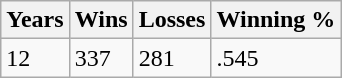<table class="wikitable">
<tr>
<th>Years</th>
<th>Wins</th>
<th>Losses</th>
<th>Winning %</th>
</tr>
<tr>
<td>12</td>
<td>337</td>
<td>281</td>
<td>.545</td>
</tr>
</table>
